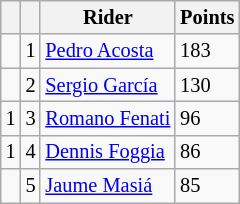<table class="wikitable" style="font-size: 85%;">
<tr>
<th></th>
<th></th>
<th>Rider</th>
<th>Points</th>
</tr>
<tr>
<td></td>
<td align=center>1</td>
<td> <a href='#'>Pedro Acosta</a></td>
<td align=left>183</td>
</tr>
<tr>
<td></td>
<td align=center>2</td>
<td> <a href='#'>Sergio García</a></td>
<td align=left>130</td>
</tr>
<tr>
<td> 1</td>
<td align=center>3</td>
<td> <a href='#'>Romano Fenati</a></td>
<td align=left>96</td>
</tr>
<tr>
<td> 1</td>
<td align=center>4</td>
<td> <a href='#'>Dennis Foggia</a></td>
<td align=left>86</td>
</tr>
<tr>
<td></td>
<td align=center>5</td>
<td> <a href='#'>Jaume Masiá</a></td>
<td align=left>85</td>
</tr>
</table>
